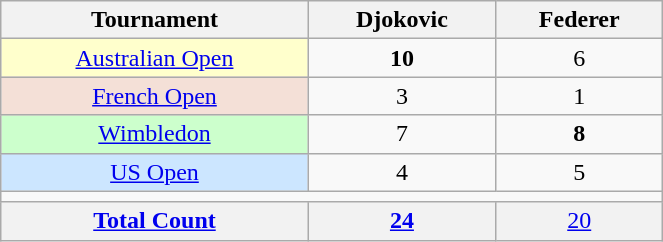<table class=wikitable style="width:35%; vertical-align:top; text-align:center;">
<tr>
<th>Tournament</th>
<th>Djokovic</th>
<th>Federer</th>
</tr>
<tr>
<td style="background:#FFFFCC;"><a href='#'>Australian Open</a></td>
<td><strong>10</strong></td>
<td>6</td>
</tr>
<tr>
<td style="background:#F4E0D7;"><a href='#'>French Open</a></td>
<td>3</td>
<td>1</td>
</tr>
<tr>
<td style="background:#CCFFCC;"><a href='#'>Wimbledon</a></td>
<td>7</td>
<td><strong>8</strong></td>
</tr>
<tr>
<td style="background:#CCE6FF;"><a href='#'>US Open</a></td>
<td>4</td>
<td>5</td>
</tr>
<tr>
<td colspan="3"></td>
</tr>
<tr style="background: #F2F2F2;">
<td><a href='#'><strong>Total Count</strong></a></td>
<td><a href='#'><strong>24</strong></a></td>
<td><a href='#'>20</a></td>
</tr>
</table>
